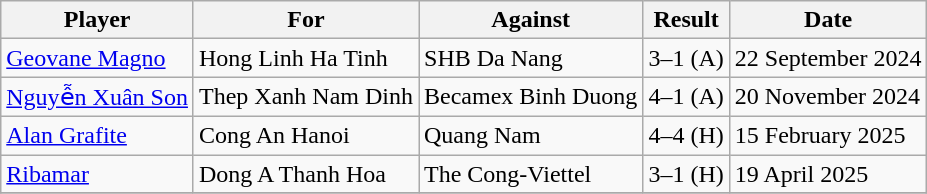<table class="wikitable">
<tr>
<th>Player</th>
<th>For</th>
<th>Against</th>
<th style="text-align:center">Result</th>
<th>Date</th>
</tr>
<tr>
<td> <a href='#'>Geovane Magno</a></td>
<td>Hong Linh Ha Tinh</td>
<td>SHB Da Nang</td>
<td>3–1 (A)</td>
<td>22 September 2024</td>
</tr>
<tr>
<td> <a href='#'>Nguyễn Xuân Son</a></td>
<td>Thep Xanh Nam Dinh</td>
<td>Becamex Binh Duong</td>
<td>4–1 (A)</td>
<td>20 November 2024</td>
</tr>
<tr>
<td> <a href='#'>Alan Grafite</a></td>
<td>Cong An Hanoi</td>
<td>Quang Nam</td>
<td>4–4 (H)</td>
<td>15 February 2025</td>
</tr>
<tr>
<td> <a href='#'>Ribamar</a></td>
<td>Dong A Thanh Hoa</td>
<td>The Cong-Viettel</td>
<td>3–1 (H)</td>
<td>19 April 2025</td>
</tr>
<tr>
</tr>
</table>
